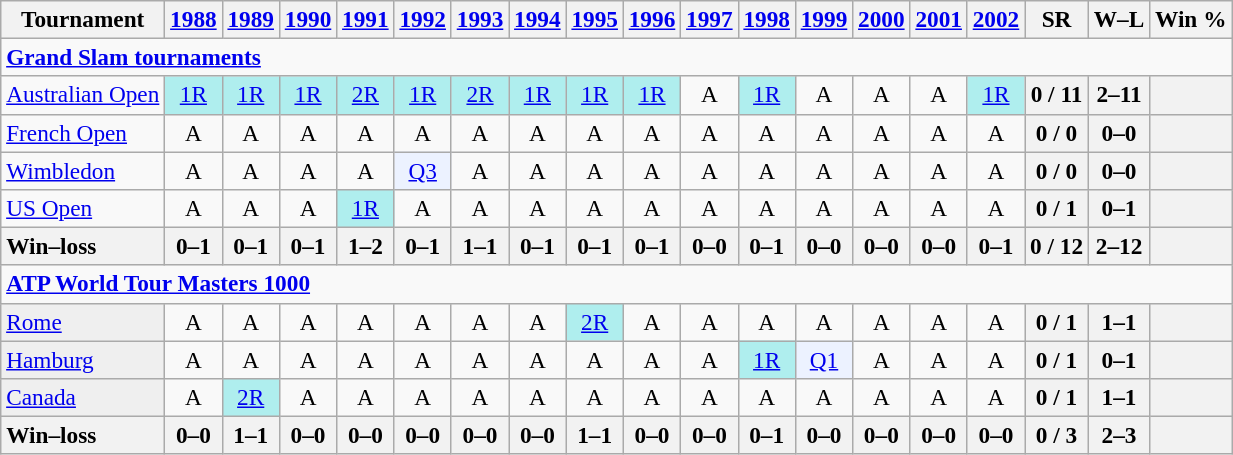<table class=wikitable style=text-align:center;font-size:97%>
<tr>
<th>Tournament</th>
<th><a href='#'>1988</a></th>
<th><a href='#'>1989</a></th>
<th><a href='#'>1990</a></th>
<th><a href='#'>1991</a></th>
<th><a href='#'>1992</a></th>
<th><a href='#'>1993</a></th>
<th><a href='#'>1994</a></th>
<th><a href='#'>1995</a></th>
<th><a href='#'>1996</a></th>
<th><a href='#'>1997</a></th>
<th><a href='#'>1998</a></th>
<th><a href='#'>1999</a></th>
<th><a href='#'>2000</a></th>
<th><a href='#'>2001</a></th>
<th><a href='#'>2002</a></th>
<th>SR</th>
<th>W–L</th>
<th>Win %</th>
</tr>
<tr>
<td colspan=20 align=left><a href='#'><strong>Grand Slam tournaments</strong></a></td>
</tr>
<tr>
<td align=left><a href='#'>Australian Open</a></td>
<td style=background:#afeeee><a href='#'>1R</a></td>
<td style=background:#afeeee><a href='#'>1R</a></td>
<td style=background:#afeeee><a href='#'>1R</a></td>
<td style=background:#afeeee><a href='#'>2R</a></td>
<td style=background:#afeeee><a href='#'>1R</a></td>
<td style=background:#afeeee><a href='#'>2R</a></td>
<td style=background:#afeeee><a href='#'>1R</a></td>
<td style=background:#afeeee><a href='#'>1R</a></td>
<td style=background:#afeeee><a href='#'>1R</a></td>
<td>A</td>
<td style=background:#afeeee><a href='#'>1R</a></td>
<td>A</td>
<td>A</td>
<td>A</td>
<td style=background:#afeeee><a href='#'>1R</a></td>
<th>0 / 11</th>
<th>2–11</th>
<th></th>
</tr>
<tr>
<td align=left><a href='#'>French Open</a></td>
<td>A</td>
<td>A</td>
<td>A</td>
<td>A</td>
<td>A</td>
<td>A</td>
<td>A</td>
<td>A</td>
<td>A</td>
<td>A</td>
<td>A</td>
<td>A</td>
<td>A</td>
<td>A</td>
<td>A</td>
<th>0 / 0</th>
<th>0–0</th>
<th></th>
</tr>
<tr>
<td align=left><a href='#'>Wimbledon</a></td>
<td>A</td>
<td>A</td>
<td>A</td>
<td>A</td>
<td style=background:#ecf2ff><a href='#'>Q3</a></td>
<td>A</td>
<td>A</td>
<td>A</td>
<td>A</td>
<td>A</td>
<td>A</td>
<td>A</td>
<td>A</td>
<td>A</td>
<td>A</td>
<th>0 / 0</th>
<th>0–0</th>
<th></th>
</tr>
<tr>
<td align=left><a href='#'>US Open</a></td>
<td>A</td>
<td>A</td>
<td>A</td>
<td style=background:#afeeee><a href='#'>1R</a></td>
<td>A</td>
<td>A</td>
<td>A</td>
<td>A</td>
<td>A</td>
<td>A</td>
<td>A</td>
<td>A</td>
<td>A</td>
<td>A</td>
<td>A</td>
<th>0 / 1</th>
<th>0–1</th>
<th></th>
</tr>
<tr>
<th style=text-align:left>Win–loss</th>
<th>0–1</th>
<th>0–1</th>
<th>0–1</th>
<th>1–2</th>
<th>0–1</th>
<th>1–1</th>
<th>0–1</th>
<th>0–1</th>
<th>0–1</th>
<th>0–0</th>
<th>0–1</th>
<th>0–0</th>
<th>0–0</th>
<th>0–0</th>
<th>0–1</th>
<th>0 / 12</th>
<th>2–12</th>
<th></th>
</tr>
<tr>
<td colspan=20 align=left><strong><a href='#'>ATP World Tour Masters 1000</a></strong></td>
</tr>
<tr>
<td bgcolor=efefef align=left><a href='#'>Rome</a></td>
<td>A</td>
<td>A</td>
<td>A</td>
<td>A</td>
<td>A</td>
<td>A</td>
<td>A</td>
<td bgcolor=afeeee><a href='#'>2R</a></td>
<td>A</td>
<td>A</td>
<td>A</td>
<td>A</td>
<td>A</td>
<td>A</td>
<td>A</td>
<th>0 / 1</th>
<th>1–1</th>
<th></th>
</tr>
<tr>
<td bgcolor=efefef align=left><a href='#'>Hamburg</a></td>
<td>A</td>
<td>A</td>
<td>A</td>
<td>A</td>
<td>A</td>
<td>A</td>
<td>A</td>
<td>A</td>
<td>A</td>
<td>A</td>
<td bgcolor=afeeee><a href='#'>1R</a></td>
<td bgcolor=ecf2ff><a href='#'>Q1</a></td>
<td>A</td>
<td>A</td>
<td>A</td>
<th>0 / 1</th>
<th>0–1</th>
<th></th>
</tr>
<tr>
<td bgcolor=efefef align=left><a href='#'>Canada</a></td>
<td>A</td>
<td bgcolor=afeeee><a href='#'>2R</a></td>
<td>A</td>
<td>A</td>
<td>A</td>
<td>A</td>
<td>A</td>
<td>A</td>
<td>A</td>
<td>A</td>
<td>A</td>
<td>A</td>
<td>A</td>
<td>A</td>
<td>A</td>
<th>0 / 1</th>
<th>1–1</th>
<th></th>
</tr>
<tr>
<th style=text-align:left>Win–loss</th>
<th>0–0</th>
<th>1–1</th>
<th>0–0</th>
<th>0–0</th>
<th>0–0</th>
<th>0–0</th>
<th>0–0</th>
<th>1–1</th>
<th>0–0</th>
<th>0–0</th>
<th>0–1</th>
<th>0–0</th>
<th>0–0</th>
<th>0–0</th>
<th>0–0</th>
<th>0 / 3</th>
<th>2–3</th>
<th></th>
</tr>
</table>
